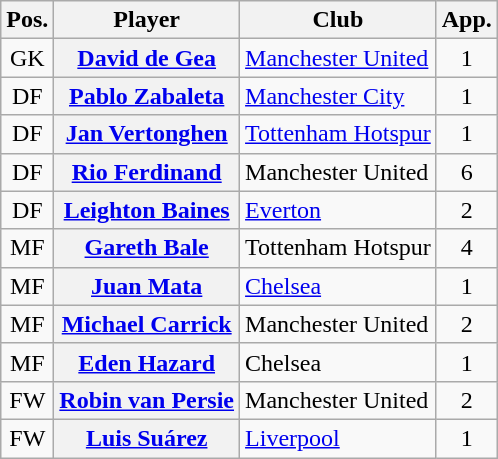<table class="wikitable plainrowheaders" style="text-align: left">
<tr>
<th scope=col>Pos.</th>
<th scope=col>Player</th>
<th scope=col>Club</th>
<th scope=col>App.</th>
</tr>
<tr>
<td style=text-align:center>GK</td>
<th scope=row><a href='#'>David de Gea</a></th>
<td><a href='#'>Manchester United</a></td>
<td style=text-align:center>1</td>
</tr>
<tr>
<td style=text-align:center>DF</td>
<th scope=row><a href='#'>Pablo Zabaleta</a></th>
<td><a href='#'>Manchester City</a></td>
<td style=text-align:center>1</td>
</tr>
<tr>
<td style=text-align:center>DF</td>
<th scope=row><a href='#'>Jan Vertonghen</a></th>
<td><a href='#'>Tottenham Hotspur</a></td>
<td style=text-align:center>1</td>
</tr>
<tr>
<td style=text-align:center>DF</td>
<th scope=row><a href='#'>Rio Ferdinand</a> </th>
<td>Manchester United</td>
<td style=text-align:center>6</td>
</tr>
<tr>
<td style=text-align:center>DF</td>
<th scope=row><a href='#'>Leighton Baines</a> </th>
<td><a href='#'>Everton</a></td>
<td style=text-align:center>2</td>
</tr>
<tr>
<td style=text-align:center>MF</td>
<th scope=row><a href='#'>Gareth Bale</a> </th>
<td>Tottenham Hotspur</td>
<td style=text-align:center>4</td>
</tr>
<tr>
<td style=text-align:center>MF</td>
<th scope=row><a href='#'>Juan Mata</a></th>
<td><a href='#'>Chelsea</a></td>
<td style=text-align:center>1</td>
</tr>
<tr>
<td style=text-align:center>MF</td>
<th scope=row><a href='#'>Michael Carrick</a></th>
<td>Manchester United</td>
<td style=text-align:center>2</td>
</tr>
<tr>
<td style=text-align:center>MF</td>
<th scope=row><a href='#'>Eden Hazard</a></th>
<td>Chelsea</td>
<td style=text-align:center>1</td>
</tr>
<tr>
<td style=text-align:center>FW</td>
<th scope=row><a href='#'>Robin van Persie</a> </th>
<td>Manchester United</td>
<td style=text-align:center>2</td>
</tr>
<tr>
<td style=text-align:center>FW</td>
<th scope=row><a href='#'>Luis Suárez</a></th>
<td><a href='#'>Liverpool</a></td>
<td style=text-align:center>1</td>
</tr>
</table>
